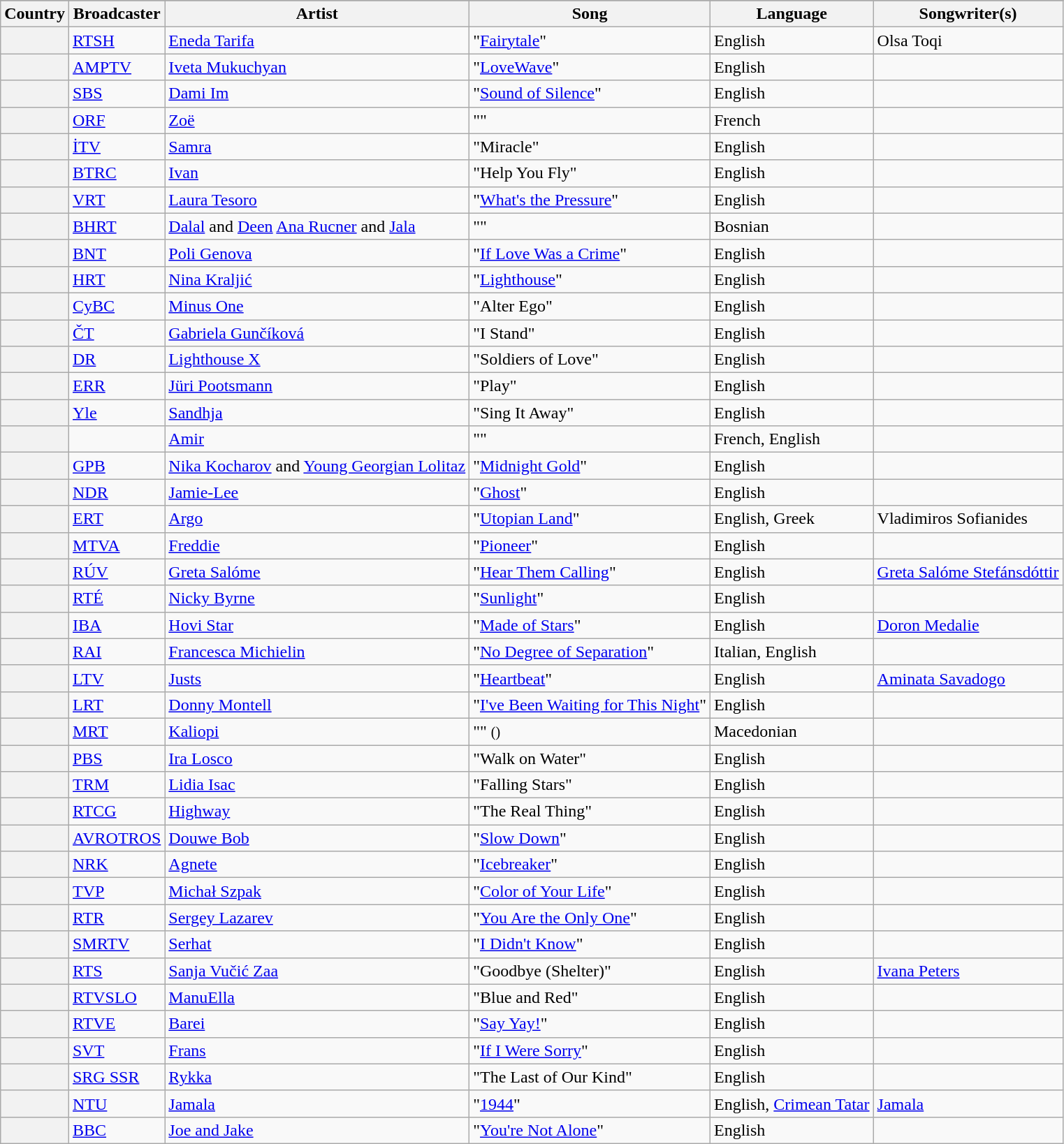<table class="wikitable plainrowheaders">
<tr>
</tr>
<tr>
<th scope="col">Country</th>
<th scope="col">Broadcaster</th>
<th scope="col">Artist</th>
<th scope="col">Song</th>
<th scope="col">Language</th>
<th scope="col">Songwriter(s)</th>
</tr>
<tr>
<th scope="row"></th>
<td><a href='#'>RTSH</a></td>
<td><a href='#'>Eneda Tarifa</a></td>
<td>"<a href='#'>Fairytale</a>"</td>
<td>English</td>
<td>Olsa Toqi</td>
</tr>
<tr>
<th scope="row"></th>
<td><a href='#'>AMPTV</a></td>
<td><a href='#'>Iveta Mukuchyan</a></td>
<td>"<a href='#'>LoveWave</a>"</td>
<td>English</td>
<td></td>
</tr>
<tr>
<th scope="row"></th>
<td><a href='#'>SBS</a></td>
<td><a href='#'>Dami Im</a></td>
<td>"<a href='#'>Sound of Silence</a>"</td>
<td>English</td>
<td></td>
</tr>
<tr>
<th scope="row"></th>
<td><a href='#'>ORF</a></td>
<td><a href='#'>Zoë</a></td>
<td>""</td>
<td>French</td>
<td></td>
</tr>
<tr>
<th scope="row"></th>
<td><a href='#'>İTV</a></td>
<td><a href='#'>Samra</a></td>
<td>"Miracle"</td>
<td>English</td>
<td></td>
</tr>
<tr>
<th scope="row"></th>
<td><a href='#'>BTRC</a></td>
<td><a href='#'>Ivan</a></td>
<td>"Help You Fly"</td>
<td>English</td>
<td></td>
</tr>
<tr>
<th scope="row"></th>
<td><a href='#'>VRT</a></td>
<td><a href='#'>Laura Tesoro</a></td>
<td>"<a href='#'>What's the Pressure</a>"</td>
<td>English</td>
<td></td>
</tr>
<tr>
<th scope="row"></th>
<td><a href='#'>BHRT</a></td>
<td><a href='#'>Dalal</a> and <a href='#'>Deen</a>  <a href='#'>Ana Rucner</a> and <a href='#'>Jala</a></td>
<td>""</td>
<td>Bosnian</td>
<td></td>
</tr>
<tr>
<th scope="row"></th>
<td><a href='#'>BNT</a></td>
<td><a href='#'>Poli Genova</a></td>
<td>"<a href='#'>If Love Was a Crime</a>"</td>
<td>English</td>
<td></td>
</tr>
<tr>
<th scope="row"></th>
<td><a href='#'>HRT</a></td>
<td><a href='#'>Nina Kraljić</a></td>
<td>"<a href='#'>Lighthouse</a>"</td>
<td>English</td>
<td></td>
</tr>
<tr>
<th scope="row"></th>
<td><a href='#'>CyBC</a></td>
<td><a href='#'>Minus One</a></td>
<td>"Alter Ego"</td>
<td>English</td>
<td></td>
</tr>
<tr>
<th scope="row"></th>
<td><a href='#'>ČT</a></td>
<td><a href='#'>Gabriela Gunčíková</a></td>
<td>"I Stand"</td>
<td>English</td>
<td></td>
</tr>
<tr>
<th scope="row"></th>
<td><a href='#'>DR</a></td>
<td><a href='#'>Lighthouse X</a></td>
<td>"Soldiers of Love"</td>
<td>English</td>
<td></td>
</tr>
<tr>
<th scope="row"></th>
<td><a href='#'>ERR</a></td>
<td><a href='#'>Jüri Pootsmann</a></td>
<td>"Play"</td>
<td>English</td>
<td></td>
</tr>
<tr>
<th scope="row"></th>
<td><a href='#'>Yle</a></td>
<td><a href='#'>Sandhja</a></td>
<td>"Sing It Away"</td>
<td>English</td>
<td></td>
</tr>
<tr>
<th scope="row"></th>
<td></td>
<td><a href='#'>Amir</a></td>
<td>""</td>
<td>French, English</td>
<td></td>
</tr>
<tr>
<th scope="row"></th>
<td><a href='#'>GPB</a></td>
<td><a href='#'>Nika Kocharov</a> and <a href='#'>Young Georgian Lolitaz</a></td>
<td>"<a href='#'>Midnight Gold</a>"</td>
<td>English</td>
<td></td>
</tr>
<tr>
<th scope="row"></th>
<td><a href='#'>NDR</a></td>
<td><a href='#'>Jamie-Lee</a></td>
<td>"<a href='#'>Ghost</a>"</td>
<td>English</td>
<td></td>
</tr>
<tr>
<th scope="row"></th>
<td><a href='#'>ERT</a></td>
<td><a href='#'>Argo</a></td>
<td>"<a href='#'>Utopian Land</a>"</td>
<td>English, Greek</td>
<td>Vladimiros Sofianides</td>
</tr>
<tr>
<th scope="row"></th>
<td><a href='#'>MTVA</a></td>
<td><a href='#'>Freddie</a></td>
<td>"<a href='#'>Pioneer</a>"</td>
<td>English</td>
<td></td>
</tr>
<tr>
<th scope="row"></th>
<td><a href='#'>RÚV</a></td>
<td><a href='#'>Greta Salóme</a></td>
<td>"<a href='#'>Hear Them Calling</a>"</td>
<td>English</td>
<td><a href='#'>Greta Salóme Stefánsdóttir</a></td>
</tr>
<tr>
<th scope="row"></th>
<td><a href='#'>RTÉ</a></td>
<td><a href='#'>Nicky Byrne</a></td>
<td>"<a href='#'>Sunlight</a>"</td>
<td>English</td>
<td></td>
</tr>
<tr>
<th scope="row"></th>
<td><a href='#'>IBA</a></td>
<td><a href='#'>Hovi Star</a></td>
<td>"<a href='#'>Made of Stars</a>"</td>
<td>English</td>
<td><a href='#'>Doron Medalie</a></td>
</tr>
<tr>
<th scope="row"></th>
<td><a href='#'>RAI</a></td>
<td><a href='#'>Francesca Michielin</a></td>
<td>"<a href='#'>No Degree of Separation</a>"</td>
<td>Italian, English</td>
<td></td>
</tr>
<tr>
<th scope="row"></th>
<td><a href='#'>LTV</a></td>
<td><a href='#'>Justs</a></td>
<td>"<a href='#'>Heartbeat</a>"</td>
<td>English</td>
<td><a href='#'>Aminata Savadogo</a></td>
</tr>
<tr>
<th scope="row"></th>
<td><a href='#'>LRT</a></td>
<td><a href='#'>Donny Montell</a></td>
<td>"<a href='#'>I've Been Waiting for This Night</a>"</td>
<td>English</td>
<td></td>
</tr>
<tr>
<th scope="row"></th>
<td><a href='#'>MRT</a></td>
<td><a href='#'>Kaliopi</a></td>
<td>"" <small>()</small></td>
<td>Macedonian</td>
<td></td>
</tr>
<tr>
<th scope="row"></th>
<td><a href='#'>PBS</a></td>
<td><a href='#'>Ira Losco</a></td>
<td>"Walk on Water"</td>
<td>English</td>
<td></td>
</tr>
<tr>
<th scope="row"></th>
<td><a href='#'>TRM</a></td>
<td><a href='#'>Lidia Isac</a></td>
<td>"Falling Stars"</td>
<td>English</td>
<td></td>
</tr>
<tr>
<th scope="row"></th>
<td><a href='#'>RTCG</a></td>
<td><a href='#'>Highway</a></td>
<td>"The Real Thing"</td>
<td>English</td>
<td></td>
</tr>
<tr>
<th scope="row"></th>
<td><a href='#'>AVROTROS</a></td>
<td><a href='#'>Douwe Bob</a></td>
<td>"<a href='#'>Slow Down</a>"</td>
<td>English</td>
<td></td>
</tr>
<tr>
<th scope="row"></th>
<td><a href='#'>NRK</a></td>
<td><a href='#'>Agnete</a></td>
<td>"<a href='#'>Icebreaker</a>"</td>
<td>English</td>
<td></td>
</tr>
<tr>
<th scope="row"></th>
<td><a href='#'>TVP</a></td>
<td><a href='#'>Michał Szpak</a></td>
<td>"<a href='#'>Color of Your Life</a>"</td>
<td>English</td>
<td></td>
</tr>
<tr>
<th scope="row"></th>
<td><a href='#'>RTR</a></td>
<td><a href='#'>Sergey Lazarev</a></td>
<td>"<a href='#'>You Are the Only One</a>"</td>
<td>English</td>
<td></td>
</tr>
<tr>
<th scope="row"></th>
<td><a href='#'>SMRTV</a></td>
<td><a href='#'>Serhat</a></td>
<td>"<a href='#'>I Didn't Know</a>"</td>
<td>English</td>
<td></td>
</tr>
<tr>
<th scope="row"></th>
<td><a href='#'>RTS</a></td>
<td><a href='#'>Sanja Vučić Zaa</a></td>
<td>"Goodbye (Shelter)"</td>
<td>English</td>
<td><a href='#'>Ivana Peters</a></td>
</tr>
<tr>
<th scope="row"></th>
<td><a href='#'>RTVSLO</a></td>
<td><a href='#'>ManuElla</a></td>
<td>"Blue and Red"</td>
<td>English</td>
<td></td>
</tr>
<tr>
<th scope="row"></th>
<td><a href='#'>RTVE</a></td>
<td><a href='#'>Barei</a></td>
<td>"<a href='#'>Say Yay!</a>"</td>
<td>English</td>
<td></td>
</tr>
<tr>
<th scope="row"></th>
<td><a href='#'>SVT</a></td>
<td><a href='#'>Frans</a></td>
<td>"<a href='#'>If I Were Sorry</a>"</td>
<td>English</td>
<td></td>
</tr>
<tr>
<th scope="row"></th>
<td><a href='#'>SRG SSR</a></td>
<td><a href='#'>Rykka</a></td>
<td>"The Last of Our Kind"</td>
<td>English</td>
<td></td>
</tr>
<tr>
<th scope="row"></th>
<td><a href='#'>NTU</a></td>
<td><a href='#'>Jamala</a></td>
<td>"<a href='#'>1944</a>"</td>
<td>English, <a href='#'>Crimean Tatar</a></td>
<td><a href='#'>Jamala</a></td>
</tr>
<tr>
<th scope="row"></th>
<td><a href='#'>BBC</a></td>
<td><a href='#'>Joe and Jake</a></td>
<td>"<a href='#'>You're Not Alone</a>"</td>
<td>English</td>
<td></td>
</tr>
</table>
